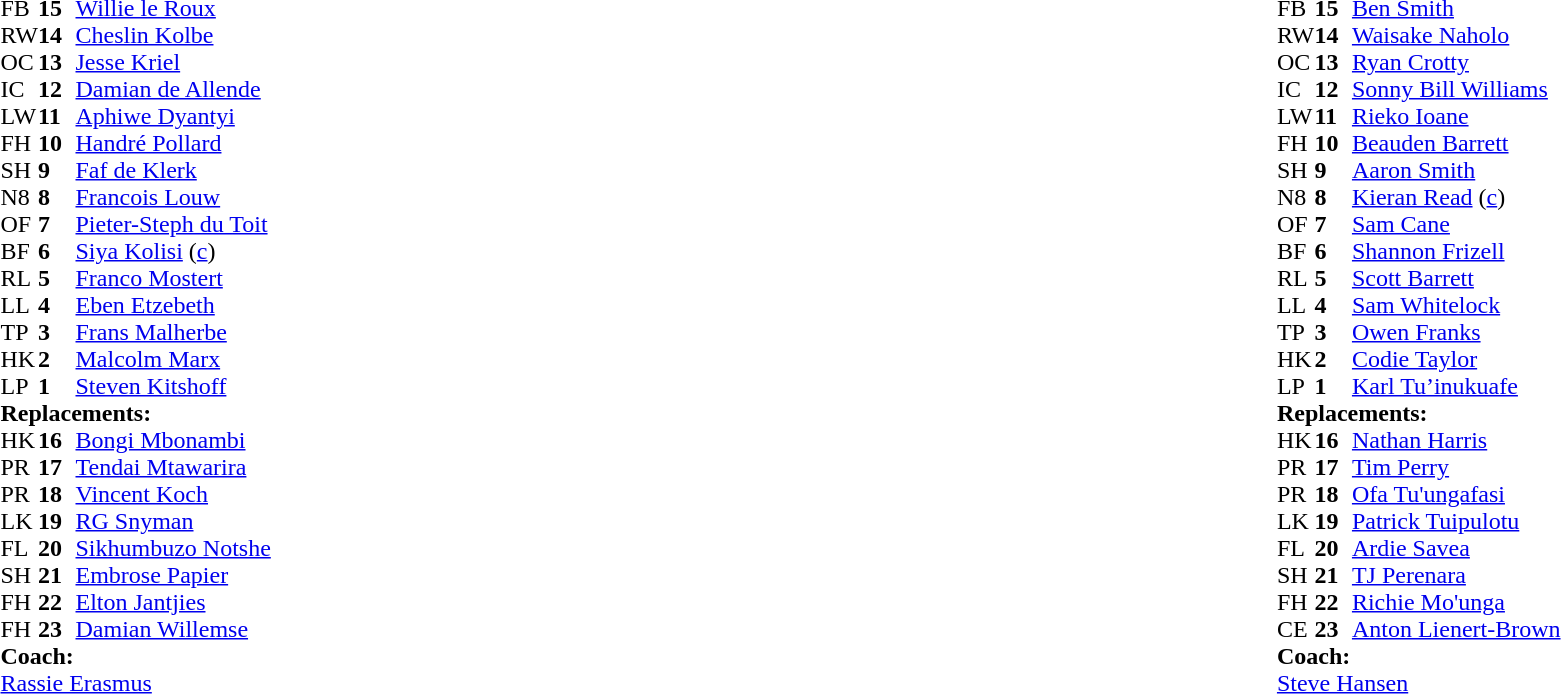<table style="width:100%;">
<tr>
<td style="vertical-align:top; width:50%"><br><table cellspacing="0" cellpadding="0">
<tr>
<th width="25"></th>
<th width="25"></th>
</tr>
<tr>
<td>FB</td>
<td><strong>15</strong></td>
<td><a href='#'>Willie le Roux</a></td>
<td></td>
<td></td>
</tr>
<tr>
<td>RW</td>
<td><strong>14</strong></td>
<td><a href='#'>Cheslin Kolbe</a></td>
</tr>
<tr>
<td>OC</td>
<td><strong>13</strong></td>
<td><a href='#'>Jesse Kriel</a></td>
</tr>
<tr>
<td>IC</td>
<td><strong>12</strong></td>
<td><a href='#'>Damian de Allende</a></td>
<td></td>
<td></td>
</tr>
<tr>
<td>LW</td>
<td><strong>11</strong></td>
<td><a href='#'>Aphiwe Dyantyi</a></td>
</tr>
<tr>
<td>FH</td>
<td><strong>10</strong></td>
<td><a href='#'>Handré Pollard</a></td>
</tr>
<tr>
<td>SH</td>
<td><strong>9</strong></td>
<td><a href='#'>Faf de Klerk</a></td>
<td></td>
<td></td>
</tr>
<tr>
<td>N8</td>
<td><strong>8</strong></td>
<td><a href='#'>Francois Louw</a></td>
<td></td>
<td></td>
</tr>
<tr>
<td>OF</td>
<td><strong>7</strong></td>
<td><a href='#'>Pieter-Steph du Toit</a></td>
</tr>
<tr>
<td>BF</td>
<td><strong>6</strong></td>
<td><a href='#'>Siya Kolisi</a> (<a href='#'>c</a>)</td>
</tr>
<tr>
<td>RL</td>
<td><strong>5</strong></td>
<td><a href='#'>Franco Mostert</a></td>
</tr>
<tr>
<td>LL</td>
<td><strong>4</strong></td>
<td><a href='#'>Eben Etzebeth</a></td>
<td></td>
<td></td>
</tr>
<tr>
<td>TP</td>
<td><strong>3</strong></td>
<td><a href='#'>Frans Malherbe</a></td>
<td></td>
<td></td>
</tr>
<tr>
<td>HK</td>
<td><strong>2</strong></td>
<td><a href='#'>Malcolm Marx</a></td>
<td></td>
<td></td>
</tr>
<tr>
<td>LP</td>
<td><strong>1</strong></td>
<td><a href='#'>Steven Kitshoff</a></td>
<td></td>
<td></td>
</tr>
<tr>
<td colspan="3"><strong>Replacements:</strong></td>
</tr>
<tr>
<td>HK</td>
<td><strong>16</strong></td>
<td><a href='#'>Bongi Mbonambi</a></td>
<td></td>
<td></td>
</tr>
<tr>
<td>PR</td>
<td><strong>17</strong></td>
<td><a href='#'>Tendai Mtawarira</a></td>
<td></td>
<td></td>
</tr>
<tr>
<td>PR</td>
<td><strong>18</strong></td>
<td><a href='#'>Vincent Koch</a></td>
<td></td>
<td></td>
</tr>
<tr>
<td>LK</td>
<td><strong>19</strong></td>
<td><a href='#'>RG Snyman</a></td>
<td></td>
<td></td>
</tr>
<tr>
<td>FL</td>
<td><strong>20</strong></td>
<td><a href='#'>Sikhumbuzo Notshe</a></td>
<td></td>
<td></td>
</tr>
<tr>
<td>SH</td>
<td><strong>21</strong></td>
<td><a href='#'>Embrose Papier</a></td>
<td></td>
<td></td>
</tr>
<tr>
<td>FH</td>
<td><strong>22</strong></td>
<td><a href='#'>Elton Jantjies</a></td>
<td></td>
<td></td>
</tr>
<tr>
<td>FH</td>
<td><strong>23</strong></td>
<td><a href='#'>Damian Willemse</a></td>
<td></td>
<td></td>
</tr>
<tr>
<td colspan="3"><strong>Coach:</strong></td>
</tr>
<tr>
<td colspan="4"> <a href='#'>Rassie Erasmus</a></td>
</tr>
</table>
</td>
<td style="vertical-align:top"></td>
<td style="vertical-align:top; width:50%"><br><table cellspacing="0" cellpadding="0" style="margin:auto">
<tr>
<th width="25"></th>
<th width="25"></th>
</tr>
<tr>
<td>FB</td>
<td><strong>15</strong></td>
<td><a href='#'>Ben Smith</a></td>
</tr>
<tr>
<td>RW</td>
<td><strong>14</strong></td>
<td><a href='#'>Waisake Naholo</a></td>
<td></td>
<td></td>
</tr>
<tr>
<td>OC</td>
<td><strong>13</strong></td>
<td><a href='#'>Ryan Crotty</a></td>
</tr>
<tr>
<td>IC</td>
<td><strong>12</strong></td>
<td><a href='#'>Sonny Bill Williams</a></td>
<td></td>
<td></td>
</tr>
<tr>
<td>LW</td>
<td><strong>11</strong></td>
<td><a href='#'>Rieko Ioane</a></td>
</tr>
<tr>
<td>FH</td>
<td><strong>10</strong></td>
<td><a href='#'>Beauden Barrett</a></td>
</tr>
<tr>
<td>SH</td>
<td><strong>9</strong></td>
<td><a href='#'>Aaron Smith</a></td>
<td></td>
<td></td>
</tr>
<tr>
<td>N8</td>
<td><strong>8</strong></td>
<td><a href='#'>Kieran Read</a> (<a href='#'>c</a>)</td>
</tr>
<tr>
<td>OF</td>
<td><strong>7</strong></td>
<td><a href='#'>Sam Cane</a></td>
<td></td>
<td></td>
</tr>
<tr>
<td>BF</td>
<td><strong>6</strong></td>
<td><a href='#'>Shannon Frizell</a></td>
<td></td>
<td></td>
</tr>
<tr>
<td>RL</td>
<td><strong>5</strong></td>
<td><a href='#'>Scott Barrett</a></td>
</tr>
<tr>
<td>LL</td>
<td><strong>4</strong></td>
<td><a href='#'>Sam Whitelock</a></td>
</tr>
<tr>
<td>TP</td>
<td><strong>3</strong></td>
<td><a href='#'>Owen Franks</a></td>
<td></td>
<td></td>
</tr>
<tr>
<td>HK</td>
<td><strong>2</strong></td>
<td><a href='#'>Codie Taylor</a></td>
<td></td>
<td></td>
</tr>
<tr>
<td>LP</td>
<td><strong>1</strong></td>
<td><a href='#'>Karl Tu’inukuafe</a></td>
<td></td>
<td></td>
<td></td>
<td></td>
</tr>
<tr>
<td colspan="3"><strong>Replacements:</strong></td>
</tr>
<tr>
<td>HK</td>
<td><strong>16</strong></td>
<td><a href='#'>Nathan Harris</a></td>
<td></td>
<td></td>
</tr>
<tr>
<td>PR</td>
<td><strong>17</strong></td>
<td><a href='#'>Tim Perry</a></td>
<td></td>
<td></td>
<td></td>
<td></td>
</tr>
<tr>
<td>PR</td>
<td><strong>18</strong></td>
<td><a href='#'>Ofa Tu'ungafasi</a></td>
<td></td>
<td></td>
</tr>
<tr>
<td>LK</td>
<td><strong>19</strong></td>
<td><a href='#'>Patrick Tuipulotu</a></td>
<td></td>
<td></td>
</tr>
<tr>
<td>FL</td>
<td><strong>20</strong></td>
<td><a href='#'>Ardie Savea</a></td>
<td></td>
<td></td>
</tr>
<tr>
<td>SH</td>
<td><strong>21</strong></td>
<td><a href='#'>TJ Perenara</a></td>
<td></td>
<td></td>
</tr>
<tr>
<td>FH</td>
<td><strong>22</strong></td>
<td><a href='#'>Richie Mo'unga</a></td>
<td></td>
<td></td>
</tr>
<tr>
<td>CE</td>
<td><strong>23</strong></td>
<td><a href='#'>Anton Lienert-Brown</a></td>
<td></td>
<td></td>
</tr>
<tr>
<td colspan="3"><strong>Coach:</strong></td>
</tr>
<tr>
<td colspan="4"> <a href='#'>Steve Hansen</a></td>
</tr>
</table>
</td>
</tr>
</table>
